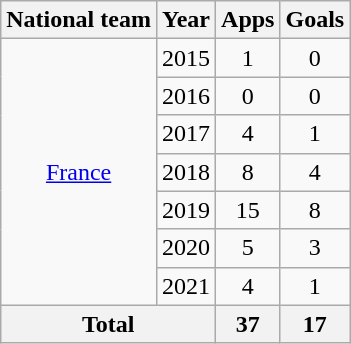<table class="wikitable" style="text-align:center">
<tr>
<th>National team</th>
<th>Year</th>
<th>Apps</th>
<th>Goals</th>
</tr>
<tr>
<td rowspan=7><a href='#'>France</a></td>
<td>2015</td>
<td>1</td>
<td>0</td>
</tr>
<tr>
<td>2016</td>
<td>0</td>
<td>0</td>
</tr>
<tr>
<td>2017</td>
<td>4</td>
<td>1</td>
</tr>
<tr>
<td>2018</td>
<td>8</td>
<td>4</td>
</tr>
<tr>
<td>2019</td>
<td>15</td>
<td>8</td>
</tr>
<tr>
<td>2020</td>
<td>5</td>
<td>3</td>
</tr>
<tr>
<td>2021</td>
<td>4</td>
<td>1</td>
</tr>
<tr>
<th colspan=2>Total</th>
<th>37</th>
<th>17</th>
</tr>
</table>
